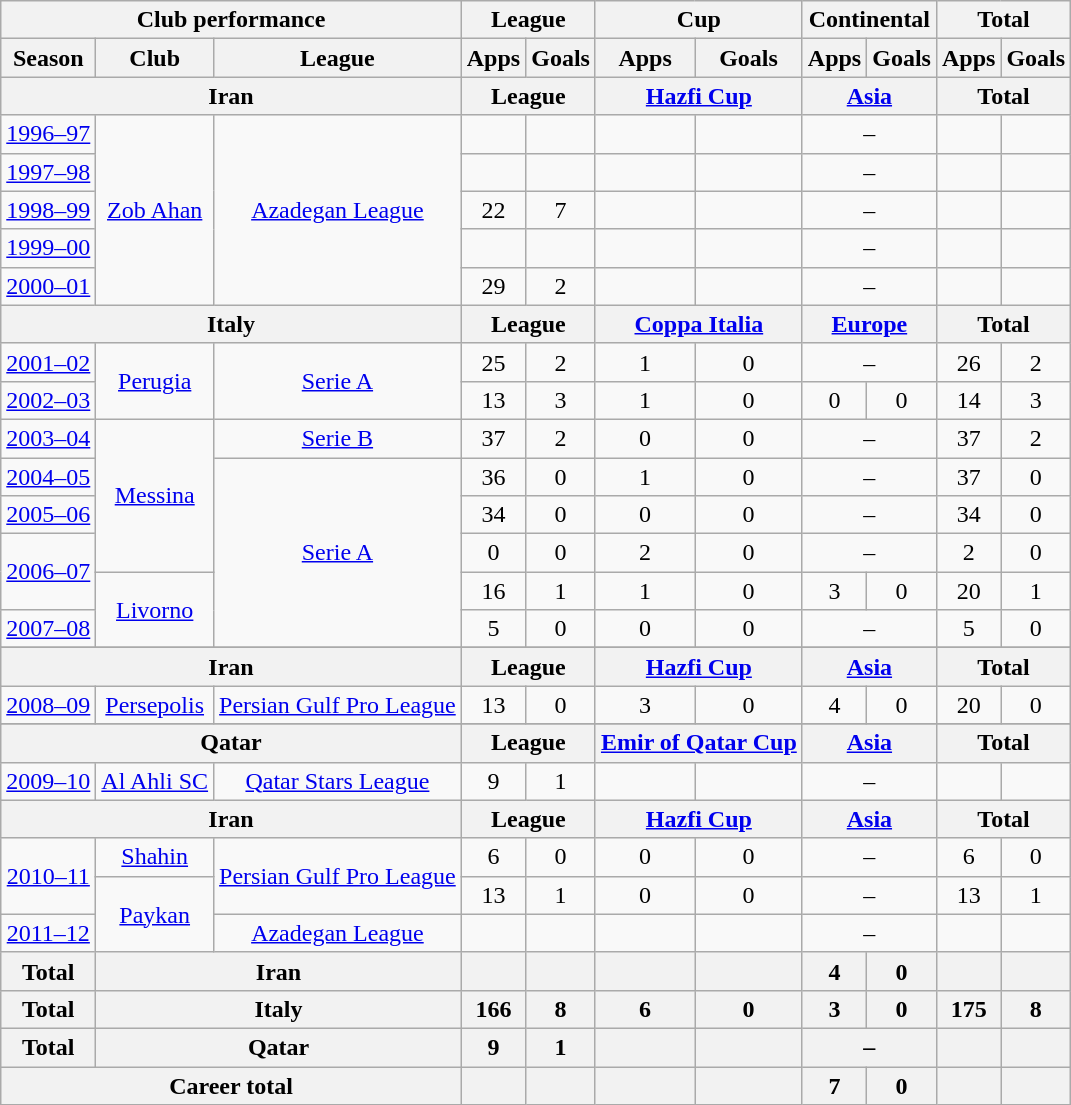<table class="wikitable" style="text-align:center">
<tr>
<th colspan=3>Club performance</th>
<th colspan=2>League</th>
<th colspan=2>Cup</th>
<th colspan=2>Continental</th>
<th colspan=2>Total</th>
</tr>
<tr>
<th>Season</th>
<th>Club</th>
<th>League</th>
<th>Apps</th>
<th>Goals</th>
<th>Apps</th>
<th>Goals</th>
<th>Apps</th>
<th>Goals</th>
<th>Apps</th>
<th>Goals</th>
</tr>
<tr>
<th colspan=3>Iran</th>
<th colspan=2>League</th>
<th colspan=2><a href='#'>Hazfi Cup</a></th>
<th colspan=2><a href='#'>Asia</a></th>
<th colspan=2>Total</th>
</tr>
<tr>
<td><a href='#'>1996–97</a></td>
<td rowspan="5"><a href='#'>Zob Ahan</a></td>
<td rowspan="5"><a href='#'>Azadegan League</a></td>
<td></td>
<td></td>
<td></td>
<td></td>
<td colspan=2>–</td>
<td></td>
<td></td>
</tr>
<tr>
<td><a href='#'>1997–98</a></td>
<td></td>
<td></td>
<td></td>
<td></td>
<td colspan=2>–</td>
<td></td>
<td></td>
</tr>
<tr>
<td><a href='#'>1998–99</a></td>
<td>22</td>
<td>7</td>
<td></td>
<td></td>
<td colspan=2>–</td>
<td></td>
<td></td>
</tr>
<tr>
<td><a href='#'>1999–00</a></td>
<td></td>
<td></td>
<td></td>
<td></td>
<td colspan=2>–</td>
<td></td>
<td></td>
</tr>
<tr>
<td><a href='#'>2000–01</a></td>
<td>29</td>
<td>2</td>
<td></td>
<td></td>
<td colspan=2>–</td>
<td></td>
<td></td>
</tr>
<tr>
<th colspan=3>Italy</th>
<th colspan=2>League</th>
<th colspan=2><a href='#'>Coppa Italia</a></th>
<th colspan=2><a href='#'>Europe</a></th>
<th colspan=2>Total</th>
</tr>
<tr>
<td><a href='#'>2001–02</a></td>
<td rowspan="2"><a href='#'>Perugia</a></td>
<td rowspan="2"><a href='#'>Serie A</a></td>
<td>25</td>
<td>2</td>
<td>1</td>
<td>0</td>
<td colspan=2>–</td>
<td>26</td>
<td>2</td>
</tr>
<tr>
<td><a href='#'>2002–03</a></td>
<td>13</td>
<td>3</td>
<td>1</td>
<td>0</td>
<td>0</td>
<td>0</td>
<td>14</td>
<td>3</td>
</tr>
<tr>
<td><a href='#'>2003–04</a></td>
<td rowspan="4"><a href='#'>Messina</a></td>
<td rowspan="1"><a href='#'>Serie B</a></td>
<td>37</td>
<td>2</td>
<td>0</td>
<td>0</td>
<td colspan=2>–</td>
<td>37</td>
<td>2</td>
</tr>
<tr>
<td><a href='#'>2004–05</a></td>
<td rowspan="5"><a href='#'>Serie A</a></td>
<td>36</td>
<td>0</td>
<td>1</td>
<td>0</td>
<td colspan=2>–</td>
<td>37</td>
<td>0</td>
</tr>
<tr>
<td><a href='#'>2005–06</a></td>
<td>34</td>
<td>0</td>
<td>0</td>
<td>0</td>
<td colspan=2>–</td>
<td>34</td>
<td>0</td>
</tr>
<tr>
<td rowspan="2"><a href='#'>2006–07</a></td>
<td>0</td>
<td>0</td>
<td>2</td>
<td>0</td>
<td colspan=2>–</td>
<td>2</td>
<td>0</td>
</tr>
<tr>
<td rowspan="2"><a href='#'>Livorno</a></td>
<td>16</td>
<td>1</td>
<td>1</td>
<td>0</td>
<td>3</td>
<td>0</td>
<td>20</td>
<td>1</td>
</tr>
<tr>
<td><a href='#'>2007–08</a></td>
<td>5</td>
<td>0</td>
<td>0</td>
<td>0</td>
<td colspan=2>–</td>
<td>5</td>
<td>0</td>
</tr>
<tr>
</tr>
<tr>
<th colspan=3>Iran</th>
<th colspan=2>League</th>
<th colspan=2><a href='#'>Hazfi Cup</a></th>
<th colspan=2><a href='#'>Asia</a></th>
<th colspan=2>Total</th>
</tr>
<tr>
<td><a href='#'>2008–09</a></td>
<td rowspan="1"><a href='#'>Persepolis</a></td>
<td rowspan="1"><a href='#'>Persian Gulf Pro League</a></td>
<td>13</td>
<td>0</td>
<td>3</td>
<td>0</td>
<td>4</td>
<td>0</td>
<td>20</td>
<td>0</td>
</tr>
<tr>
</tr>
<tr>
<th colspan=3>Qatar</th>
<th colspan=2>League</th>
<th colspan=2><a href='#'>Emir of Qatar Cup</a></th>
<th colspan=2><a href='#'>Asia</a></th>
<th colspan=2>Total</th>
</tr>
<tr>
<td><a href='#'>2009–10</a></td>
<td rowspan="1"><a href='#'>Al Ahli SC</a></td>
<td rowspan="1"><a href='#'>Qatar Stars League</a></td>
<td>9</td>
<td>1</td>
<td></td>
<td></td>
<td colspan=2>–</td>
<td></td>
<td></td>
</tr>
<tr>
<th colspan=3>Iran</th>
<th colspan=2>League</th>
<th colspan=2><a href='#'>Hazfi Cup</a></th>
<th colspan=2><a href='#'>Asia</a></th>
<th colspan=2>Total</th>
</tr>
<tr>
<td rowspan="2"><a href='#'>2010–11</a></td>
<td rowspan="1"><a href='#'>Shahin</a></td>
<td rowspan="2"><a href='#'>Persian Gulf Pro League</a></td>
<td>6</td>
<td>0</td>
<td>0</td>
<td>0</td>
<td colspan=2>–</td>
<td>6</td>
<td>0</td>
</tr>
<tr>
<td rowspan="2"><a href='#'>Paykan</a></td>
<td>13</td>
<td>1</td>
<td>0</td>
<td>0</td>
<td colspan=2>–</td>
<td>13</td>
<td>1</td>
</tr>
<tr>
<td><a href='#'>2011–12</a></td>
<td><a href='#'>Azadegan League</a></td>
<td></td>
<td></td>
<td></td>
<td></td>
<td colspan=2>–</td>
<td></td>
<td></td>
</tr>
<tr>
<th rowspan=1>Total</th>
<th colspan=2>Iran</th>
<th></th>
<th></th>
<th></th>
<th></th>
<th>4</th>
<th>0</th>
<th></th>
<th></th>
</tr>
<tr>
<th rowspan=1>Total</th>
<th colspan=2>Italy</th>
<th>166</th>
<th>8</th>
<th>6</th>
<th>0</th>
<th>3</th>
<th>0</th>
<th>175</th>
<th>8</th>
</tr>
<tr>
<th rowspan=1>Total</th>
<th colspan=2>Qatar</th>
<th>9</th>
<th>1</th>
<th></th>
<th></th>
<th colspan=2>–</th>
<th></th>
<th></th>
</tr>
<tr>
<th colspan=3>Career total</th>
<th></th>
<th></th>
<th></th>
<th></th>
<th>7</th>
<th>0</th>
<th></th>
<th></th>
</tr>
</table>
